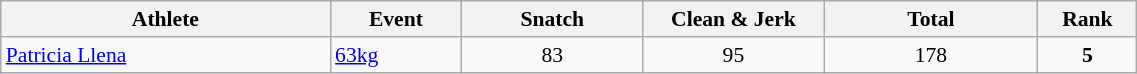<table class="wikitable" width="60%" style="text-align:center; font-size:90%">
<tr>
<th width="20%">Athlete</th>
<th width="8%">Event</th>
<th width="11%">Snatch</th>
<th width="11%">Clean & Jerk</th>
<th width="13%">Total</th>
<th width="6%">Rank</th>
</tr>
<tr>
<td align="left"><a href='#'>Patricia Llena</a></td>
<td align="left"><a href='#'>63kg</a></td>
<td align="center">83</td>
<td align="center">95</td>
<td align="center">178</td>
<td><strong>5</strong></td>
</tr>
</table>
